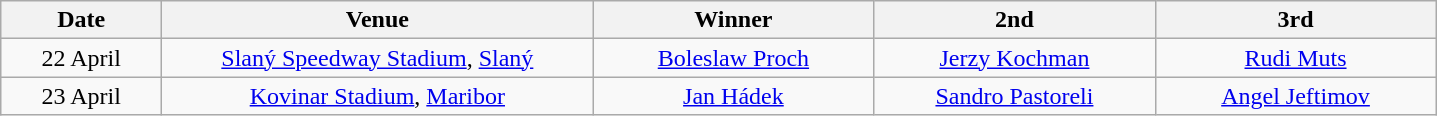<table class="wikitable" style="text-align:center">
<tr>
<th width=100>Date</th>
<th width=280>Venue</th>
<th width=180>Winner</th>
<th width=180>2nd</th>
<th width=180>3rd</th>
</tr>
<tr>
<td align=center>22 April</td>
<td> <a href='#'>Slaný Speedway Stadium</a>, <a href='#'>Slaný</a></td>
<td> <a href='#'>Boleslaw Proch</a></td>
<td> <a href='#'>Jerzy Kochman</a></td>
<td> <a href='#'>Rudi Muts</a></td>
</tr>
<tr>
<td align=center>23 April</td>
<td> <a href='#'>Kovinar Stadium</a>, <a href='#'>Maribor</a></td>
<td> <a href='#'>Jan Hádek</a></td>
<td> <a href='#'>Sandro Pastoreli</a></td>
<td> <a href='#'>Angel Jeftimov</a></td>
</tr>
</table>
